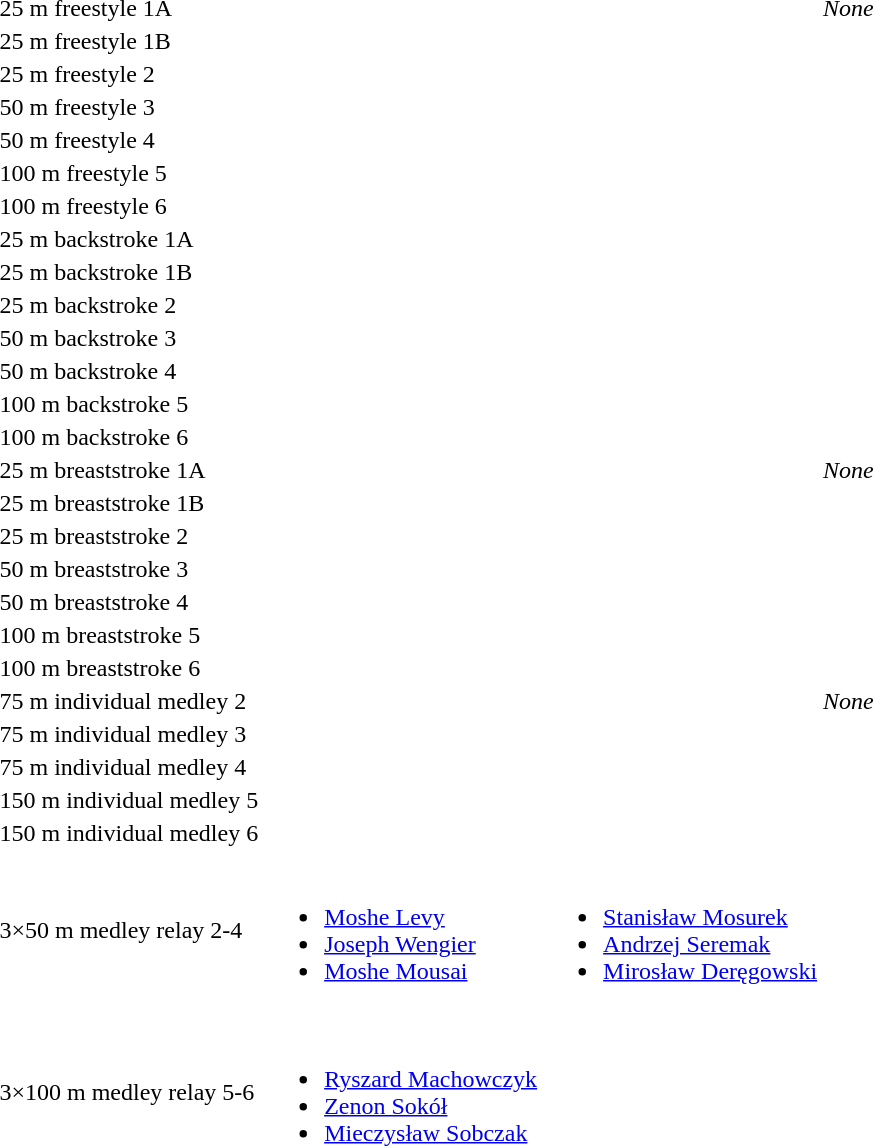<table>
<tr>
<td>25 m freestyle 1A<br></td>
<td></td>
<td></td>
<td align="center"><em>None</em></td>
</tr>
<tr>
<td>25 m freestyle 1B<br></td>
<td></td>
<td></td>
<td></td>
</tr>
<tr>
<td>25 m freestyle 2<br></td>
<td></td>
<td></td>
<td></td>
</tr>
<tr>
<td>50 m freestyle 3<br></td>
<td></td>
<td></td>
<td></td>
</tr>
<tr>
<td>50 m freestyle 4<br></td>
<td></td>
<td></td>
<td></td>
</tr>
<tr>
<td>100 m freestyle 5<br></td>
<td></td>
<td></td>
<td></td>
</tr>
<tr>
<td>100 m freestyle 6<br></td>
<td></td>
<td></td>
<td></td>
</tr>
<tr>
<td>25 m backstroke 1A<br></td>
<td></td>
<td></td>
<td></td>
</tr>
<tr>
<td>25 m backstroke 1B<br></td>
<td></td>
<td></td>
<td></td>
</tr>
<tr>
<td>25 m backstroke 2<br></td>
<td></td>
<td></td>
<td></td>
</tr>
<tr>
<td>50 m backstroke 3<br></td>
<td></td>
<td></td>
<td></td>
</tr>
<tr>
<td>50 m backstroke 4<br></td>
<td></td>
<td></td>
<td></td>
</tr>
<tr>
<td>100 m backstroke 5<br></td>
<td></td>
<td></td>
<td></td>
</tr>
<tr>
<td>100 m backstroke 6<br></td>
<td></td>
<td></td>
<td></td>
</tr>
<tr>
<td>25 m breaststroke 1A<br></td>
<td></td>
<td></td>
<td align="center"><em>None</em></td>
</tr>
<tr>
<td>25 m breaststroke 1B<br></td>
<td></td>
<td></td>
<td></td>
</tr>
<tr>
<td>25 m breaststroke 2<br></td>
<td></td>
<td></td>
<td></td>
</tr>
<tr>
<td>50 m breaststroke 3<br></td>
<td></td>
<td></td>
<td></td>
</tr>
<tr>
<td>50 m breaststroke 4<br></td>
<td></td>
<td></td>
<td></td>
</tr>
<tr>
<td>100 m breaststroke 5<br></td>
<td></td>
<td></td>
<td></td>
</tr>
<tr>
<td>100 m breaststroke 6<br></td>
<td></td>
<td></td>
<td></td>
</tr>
<tr>
<td>75 m individual medley 2<br></td>
<td></td>
<td></td>
<td align="center"><em>None</em></td>
</tr>
<tr>
<td>75 m individual medley 3<br></td>
<td></td>
<td></td>
<td></td>
</tr>
<tr>
<td>75 m individual medley 4<br></td>
<td></td>
<td></td>
<td></td>
</tr>
<tr>
<td>150 m individual medley 5<br></td>
<td></td>
<td></td>
<td></td>
</tr>
<tr>
<td>150 m individual medley 6<br></td>
<td></td>
<td></td>
<td></td>
</tr>
<tr>
<td>3×50 m medley relay 2-4<br></td>
<td><br><ul><li><a href='#'>Moshe Levy</a></li><li><a href='#'>Joseph Wengier</a></li><li><a href='#'>Moshe Mousai</a></li></ul></td>
<td><br><ul><li><a href='#'>Stanisław Mosurek</a></li><li><a href='#'>Andrzej Seremak</a></li><li><a href='#'>Mirosław Deręgowski</a></li></ul></td>
<td></td>
</tr>
<tr>
<td>3×100 m medley relay 5-6<br></td>
<td><br><ul><li><a href='#'>Ryszard Machowczyk</a></li><li><a href='#'>Zenon Sokół</a></li><li><a href='#'>Mieczysław Sobczak</a></li></ul></td>
<td></td>
<td></td>
</tr>
</table>
